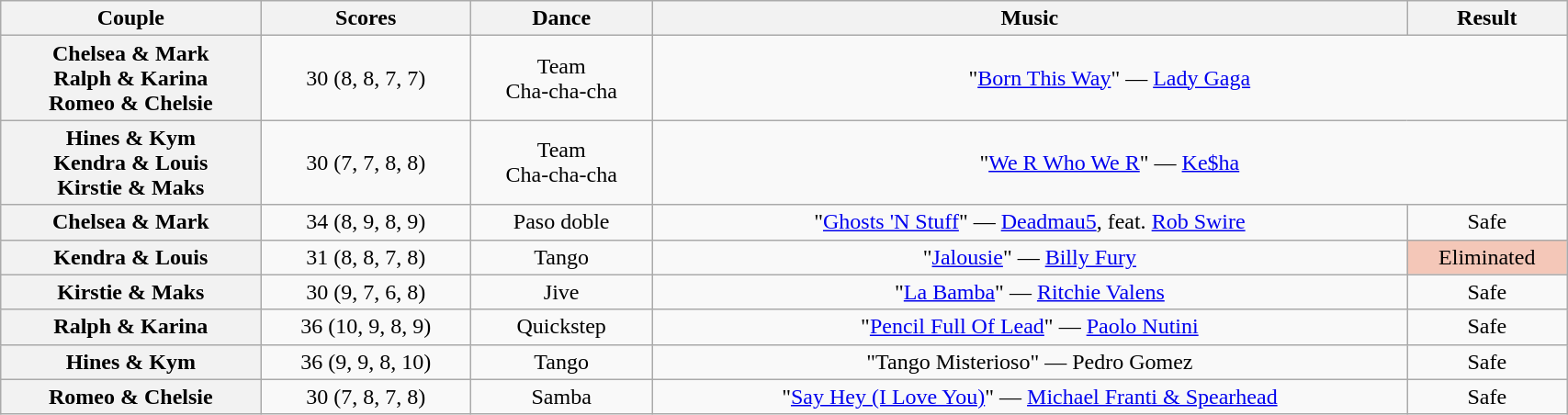<table class="wikitable sortable" style="text-align:center; width:90%">
<tr>
<th scope="col">Couple</th>
<th scope="col">Scores</th>
<th scope="col" class="unsortable">Dance</th>
<th scope="col" class="unsortable">Music</th>
<th scope="col" class="unsortable">Result</th>
</tr>
<tr>
<th scope="row">Chelsea & Mark<br>Ralph & Karina<br>Romeo & Chelsie</th>
<td>30 (8, 8, 7, 7)</td>
<td>Team<br>Cha-cha-cha</td>
<td colspan="2">"<a href='#'>Born This Way</a>" — <a href='#'>Lady Gaga</a></td>
</tr>
<tr>
<th scope="row">Hines & Kym<br>Kendra & Louis<br>Kirstie & Maks</th>
<td>30 (7, 7, 8, 8)</td>
<td>Team<br>Cha-cha-cha</td>
<td colspan="2">"<a href='#'>We R Who We R</a>" — <a href='#'>Ke$ha</a></td>
</tr>
<tr>
<th scope="row">Chelsea & Mark</th>
<td>34 (8, 9, 8, 9)</td>
<td>Paso doble</td>
<td>"<a href='#'>Ghosts 'N Stuff</a>" — <a href='#'>Deadmau5</a>, feat. <a href='#'>Rob Swire</a></td>
<td>Safe</td>
</tr>
<tr>
<th scope="row">Kendra & Louis</th>
<td>31 (8, 8, 7, 8)</td>
<td>Tango</td>
<td>"<a href='#'>Jalousie</a>" — <a href='#'>Billy Fury</a></td>
<td bgcolor=f4c7b8>Eliminated</td>
</tr>
<tr>
<th scope="row">Kirstie & Maks</th>
<td>30 (9, 7, 6, 8)</td>
<td>Jive</td>
<td>"<a href='#'>La Bamba</a>" — <a href='#'>Ritchie Valens</a></td>
<td>Safe</td>
</tr>
<tr>
<th scope="row">Ralph & Karina</th>
<td>36 (10, 9, 8, 9)</td>
<td>Quickstep</td>
<td>"<a href='#'>Pencil Full Of Lead</a>" — <a href='#'>Paolo Nutini</a></td>
<td>Safe</td>
</tr>
<tr>
<th scope="row">Hines & Kym</th>
<td>36 (9, 9, 8, 10)</td>
<td>Tango</td>
<td>"Tango Misterioso" — Pedro Gomez</td>
<td>Safe</td>
</tr>
<tr>
<th scope="row">Romeo & Chelsie</th>
<td>30 (7, 8, 7, 8)</td>
<td>Samba</td>
<td>"<a href='#'>Say Hey (I Love You)</a>" — <a href='#'>Michael Franti & Spearhead</a></td>
<td>Safe</td>
</tr>
</table>
